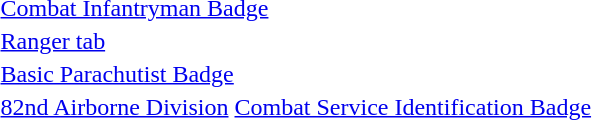<table>
<tr>
<td></td>
<td><a href='#'>Combat Infantryman Badge</a></td>
</tr>
<tr>
<td></td>
<td><a href='#'>Ranger tab</a></td>
</tr>
<tr>
<td></td>
<td><a href='#'>Basic Parachutist Badge</a></td>
</tr>
<tr>
<td></td>
<td><a href='#'>82nd Airborne Division</a> <a href='#'>Combat Service Identification Badge</a></td>
</tr>
</table>
